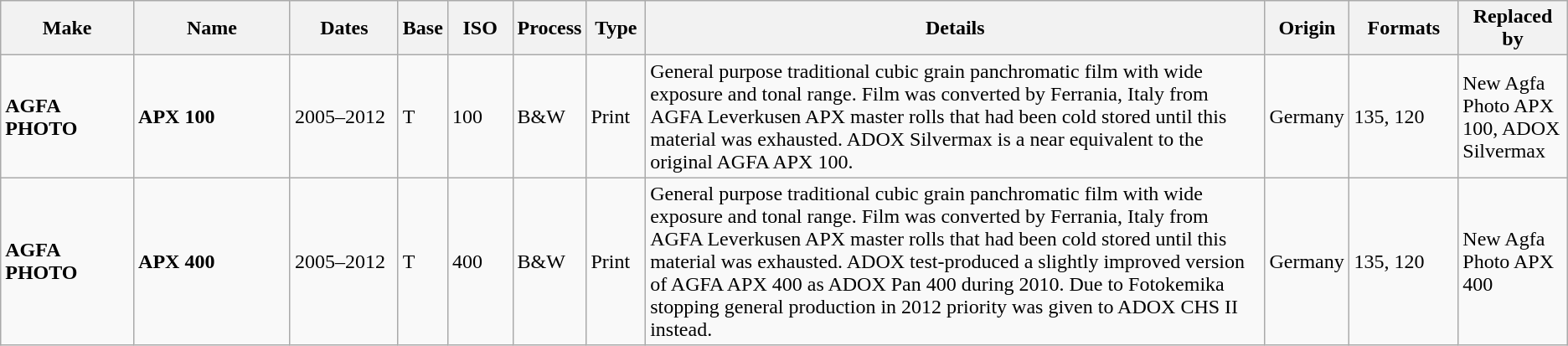<table class="wikitable">
<tr>
<th scope="col" style="width: 100px;">Make</th>
<th scope="col" style="width: 120px;">Name</th>
<th scope="col" style="width: 80px;">Dates</th>
<th scope="col" style="width: 30px;">Base</th>
<th scope="col" style="width: 45px;">ISO</th>
<th scope="col" style="width: 40px;">Process</th>
<th scope="col" style="width: 40px;">Type</th>
<th scope="col" style="width: 500px;">Details</th>
<th scope="col" style="width: 60px;">Origin</th>
<th scope="col" style="width: 80px;">Formats</th>
<th scope="col" style="width: 80px;">Replaced by</th>
</tr>
<tr>
<td><strong>AGFA PHOTO</strong></td>
<td><strong>APX 100</strong></td>
<td>2005–2012</td>
<td>T</td>
<td>100</td>
<td>B&W</td>
<td>Print</td>
<td>General purpose traditional cubic grain panchromatic film with wide exposure and tonal range. Film was converted by Ferrania, Italy from AGFA Leverkusen APX master rolls that had been cold stored until this material was exhausted. ADOX Silvermax is a near equivalent to the original AGFA APX 100.</td>
<td>Germany</td>
<td>135, 120</td>
<td>New Agfa Photo APX 100, ADOX Silvermax</td>
</tr>
<tr>
<td><strong>AGFA PHOTO</strong></td>
<td><strong>APX 400</strong></td>
<td>2005–2012</td>
<td>T</td>
<td>400</td>
<td>B&W</td>
<td>Print</td>
<td>General purpose traditional cubic grain panchromatic film with wide exposure and tonal range. Film was converted by Ferrania, Italy from AGFA Leverkusen APX master rolls that had been cold stored until this material was exhausted. ADOX test-produced a slightly improved version of AGFA APX 400 as ADOX Pan 400 during 2010. Due to Fotokemika stopping general production in 2012 priority was given to ADOX CHS II instead.</td>
<td>Germany</td>
<td>135, 120</td>
<td>New Agfa Photo APX 400</td>
</tr>
</table>
